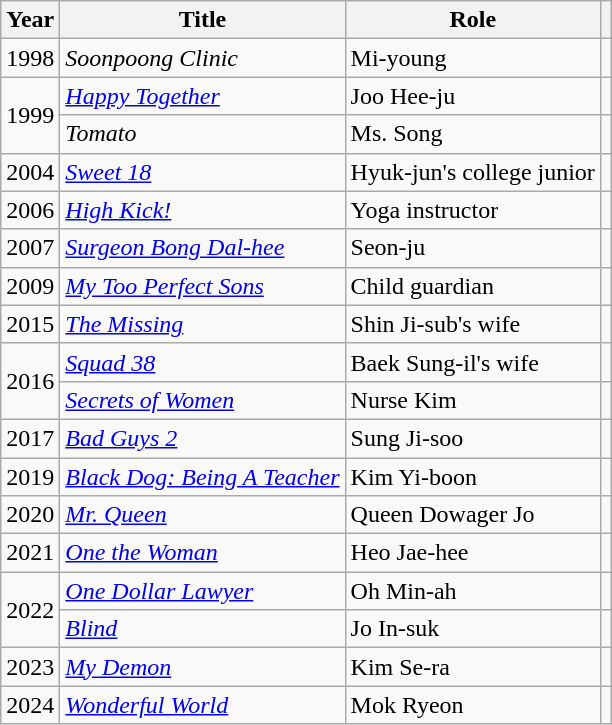<table class="wikitable">
<tr>
<th>Year</th>
<th>Title</th>
<th>Role</th>
<th></th>
</tr>
<tr>
<td>1998</td>
<td><em>Soonpoong Clinic</em></td>
<td>Mi-young</td>
<td></td>
</tr>
<tr>
<td rowspan="2">1999</td>
<td><em><a href='#'>Happy Together</a></em></td>
<td>Joo Hee-ju</td>
<td></td>
</tr>
<tr>
<td><em>Tomato</em></td>
<td>Ms. Song</td>
<td></td>
</tr>
<tr>
<td>2004</td>
<td><em><a href='#'>Sweet 18</a></em></td>
<td>Hyuk-jun's college junior</td>
<td></td>
</tr>
<tr>
<td>2006</td>
<td><em><a href='#'>High Kick!</a></em></td>
<td>Yoga instructor</td>
<td></td>
</tr>
<tr>
<td>2007</td>
<td><em><a href='#'>Surgeon Bong Dal-hee</a></em></td>
<td>Seon-ju</td>
<td></td>
</tr>
<tr>
<td>2009</td>
<td><em><a href='#'>My Too Perfect Sons</a></em></td>
<td>Child guardian</td>
<td></td>
</tr>
<tr>
<td>2015</td>
<td><em><a href='#'>The Missing</a></em></td>
<td>Shin Ji-sub's wife</td>
<td></td>
</tr>
<tr>
<td rowspan="2">2016</td>
<td><em><a href='#'>Squad 38</a></em></td>
<td>Baek Sung-il's wife</td>
<td></td>
</tr>
<tr>
<td><em><a href='#'>Secrets of Women</a></em></td>
<td>Nurse Kim</td>
<td></td>
</tr>
<tr>
<td>2017</td>
<td><em><a href='#'>Bad Guys 2</a></em></td>
<td>Sung Ji-soo</td>
<td></td>
</tr>
<tr>
<td>2019</td>
<td><em><a href='#'>Black Dog: Being A Teacher</a></em></td>
<td>Kim Yi-boon</td>
<td></td>
</tr>
<tr>
<td>2020</td>
<td><em><a href='#'>Mr. Queen</a></em></td>
<td>Queen Dowager Jo</td>
<td></td>
</tr>
<tr>
<td>2021</td>
<td><em><a href='#'>One the Woman</a></em></td>
<td>Heo Jae-hee</td>
<td></td>
</tr>
<tr>
<td rowspan=2>2022</td>
<td><em><a href='#'>One Dollar Lawyer</a></em></td>
<td>Oh Min-ah</td>
<td></td>
</tr>
<tr>
<td><em><a href='#'>Blind</a></em></td>
<td>Jo In-suk</td>
<td></td>
</tr>
<tr>
<td>2023</td>
<td><em><a href='#'>My Demon</a></em></td>
<td>Kim Se-ra</td>
<td></td>
</tr>
<tr>
<td>2024</td>
<td><em><a href='#'>Wonderful World</a></em></td>
<td>Mok Ryeon</td>
<td></td>
</tr>
</table>
